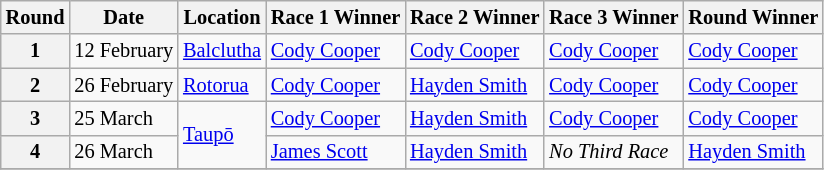<table class="wikitable" style="font-size: 85%;">
<tr>
<th>Round</th>
<th>Date</th>
<th>Location</th>
<th>Race 1 Winner</th>
<th>Race 2 Winner</th>
<th>Race 3 Winner</th>
<th>Round Winner</th>
</tr>
<tr>
<th>1</th>
<td>12 February</td>
<td><a href='#'>Balclutha</a></td>
<td> <a href='#'>Cody Cooper</a></td>
<td> <a href='#'>Cody Cooper</a></td>
<td> <a href='#'>Cody Cooper</a></td>
<td> <a href='#'>Cody Cooper</a></td>
</tr>
<tr>
<th>2</th>
<td>26 February</td>
<td><a href='#'>Rotorua</a></td>
<td> <a href='#'>Cody Cooper</a></td>
<td> <a href='#'>Hayden Smith</a></td>
<td> <a href='#'>Cody Cooper</a></td>
<td> <a href='#'>Cody Cooper</a></td>
</tr>
<tr>
<th>3</th>
<td>25 March</td>
<td rowspan=2><a href='#'>Taupō</a></td>
<td> <a href='#'>Cody Cooper</a></td>
<td> <a href='#'>Hayden Smith</a></td>
<td> <a href='#'>Cody Cooper</a></td>
<td> <a href='#'>Cody Cooper</a></td>
</tr>
<tr>
<th>4</th>
<td>26 March</td>
<td> <a href='#'>James Scott</a></td>
<td> <a href='#'>Hayden Smith</a></td>
<td><em>No Third Race</em></td>
<td> <a href='#'>Hayden Smith</a></td>
</tr>
<tr>
</tr>
</table>
